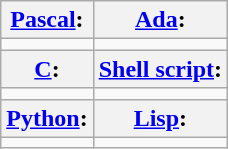<table class="wikitable">
<tr>
<th><a href='#'>Pascal</a>:</th>
<th><a href='#'>Ada</a>:</th>
</tr>
<tr>
<td></td>
<td></td>
</tr>
<tr>
<th><a href='#'>C</a>:</th>
<th><a href='#'>Shell script</a>:</th>
</tr>
<tr>
<td></td>
<td></td>
</tr>
<tr>
<th><a href='#'>Python</a>:</th>
<th><a href='#'>Lisp</a>:</th>
</tr>
<tr>
<td></td>
<td></td>
</tr>
</table>
